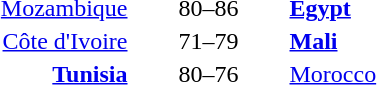<table style="text-align:center">
<tr>
<th width=200></th>
<th width=100></th>
<th width=200></th>
</tr>
<tr>
<td align=right><a href='#'>Mozambique</a> </td>
<td align=center>80–86</td>
<td align=left> <strong><a href='#'>Egypt</a></strong></td>
</tr>
<tr>
<td align=right><a href='#'>Côte d'Ivoire</a> </td>
<td align=center>71–79</td>
<td align=left> <strong><a href='#'>Mali</a></strong></td>
</tr>
<tr>
<td align=right><strong><a href='#'>Tunisia</a></strong> </td>
<td align=center>80–76</td>
<td align=left> <a href='#'>Morocco</a></td>
</tr>
</table>
